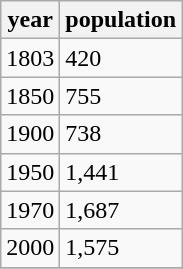<table class="wikitable">
<tr>
<th>year</th>
<th>population</th>
</tr>
<tr>
<td>1803</td>
<td>420</td>
</tr>
<tr>
<td>1850</td>
<td>755</td>
</tr>
<tr>
<td>1900</td>
<td>738</td>
</tr>
<tr>
<td>1950</td>
<td>1,441</td>
</tr>
<tr>
<td>1970</td>
<td>1,687</td>
</tr>
<tr>
<td>2000</td>
<td>1,575</td>
</tr>
<tr>
</tr>
</table>
